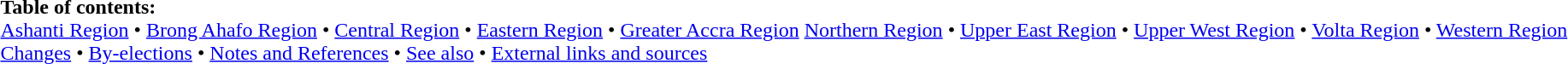<table border="0" id="toc" style="margin: 0 auto;" align=center>
<tr>
<td><strong>Table of contents:</strong><br><a href='#'>Ashanti Region</a> • <a href='#'>Brong Ahafo Region</a> • <a href='#'>Central Region</a> • <a href='#'>Eastern Region</a> • <a href='#'>Greater Accra Region</a> <a href='#'>Northern Region</a> • <a href='#'>Upper East Region</a> • <a href='#'>Upper West Region</a> • <a href='#'>Volta Region</a> • <a href='#'>Western Region</a> <a href='#'>Changes</a> • <a href='#'>By-elections</a> • <a href='#'>Notes and References</a> • <a href='#'>See also</a> • <a href='#'>External links and sources</a></td>
</tr>
</table>
